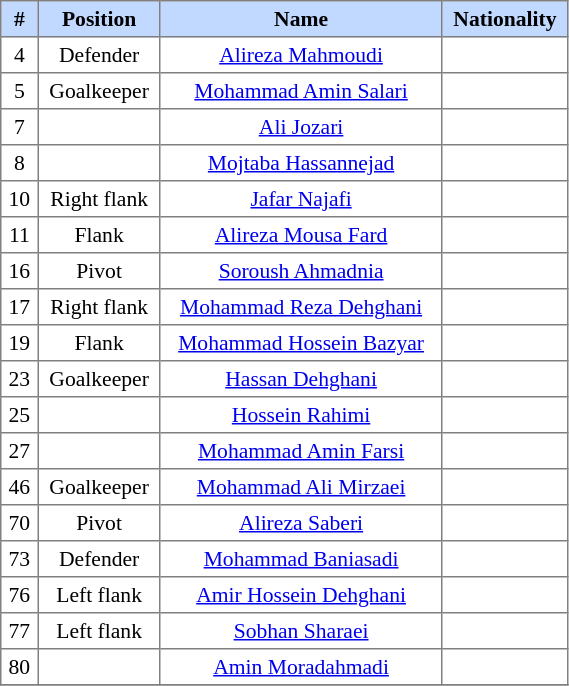<table border=1 style="border-collapse:collapse; font-size:90%;" cellpadding=3 cellspacing=0 width=30%>
<tr bgcolor=#C1D8FF>
<th width=2%>#</th>
<th width=5%>Position</th>
<th width=10%>Name</th>
<th width=5%>Nationality</th>
</tr>
<tr align=center>
<td>4</td>
<td>Defender</td>
<td><a href='#'>Alireza Mahmoudi</a></td>
<td></td>
</tr>
<tr align=center>
<td>5</td>
<td>Goalkeeper</td>
<td><a href='#'>Mohammad Amin Salari</a></td>
<td></td>
</tr>
<tr align=center>
<td>7</td>
<td></td>
<td><a href='#'>Ali Jozari</a></td>
<td></td>
</tr>
<tr align=center>
<td>8</td>
<td></td>
<td><a href='#'>Mojtaba Hassannejad</a></td>
<td></td>
</tr>
<tr align=center>
<td>10</td>
<td>Right flank</td>
<td><a href='#'>Jafar Najafi</a></td>
<td></td>
</tr>
<tr align=center>
<td>11</td>
<td>Flank</td>
<td><a href='#'>Alireza Mousa Fard</a></td>
<td></td>
</tr>
<tr align=center>
<td>16</td>
<td>Pivot</td>
<td><a href='#'>Soroush Ahmadnia</a></td>
<td></td>
</tr>
<tr align=center>
<td>17</td>
<td>Right flank</td>
<td><a href='#'>Mohammad Reza Dehghani</a></td>
<td></td>
</tr>
<tr align=center>
<td>19</td>
<td>Flank</td>
<td><a href='#'>Mohammad Hossein Bazyar</a></td>
<td></td>
</tr>
<tr align=center>
<td>23</td>
<td>Goalkeeper</td>
<td><a href='#'>Hassan Dehghani</a></td>
<td></td>
</tr>
<tr align=center>
<td>25</td>
<td></td>
<td><a href='#'>Hossein Rahimi</a></td>
<td></td>
</tr>
<tr align=center>
<td>27</td>
<td></td>
<td><a href='#'>Mohammad Amin Farsi</a></td>
<td></td>
</tr>
<tr align=center>
<td>46</td>
<td>Goalkeeper</td>
<td><a href='#'>Mohammad Ali Mirzaei</a></td>
<td></td>
</tr>
<tr align=center>
<td>70</td>
<td>Pivot</td>
<td><a href='#'>Alireza Saberi</a></td>
<td></td>
</tr>
<tr align=center>
<td>73</td>
<td>Defender</td>
<td><a href='#'>Mohammad Baniasadi</a></td>
<td></td>
</tr>
<tr align=center>
<td>76</td>
<td>Left flank</td>
<td><a href='#'>Amir Hossein Dehghani</a></td>
<td></td>
</tr>
<tr align=center>
<td>77</td>
<td>Left flank</td>
<td><a href='#'>Sobhan Sharaei</a></td>
<td></td>
</tr>
<tr align=center>
<td>80</td>
<td></td>
<td><a href='#'>Amin Moradahmadi</a></td>
<td></td>
</tr>
<tr align=center>
</tr>
</table>
